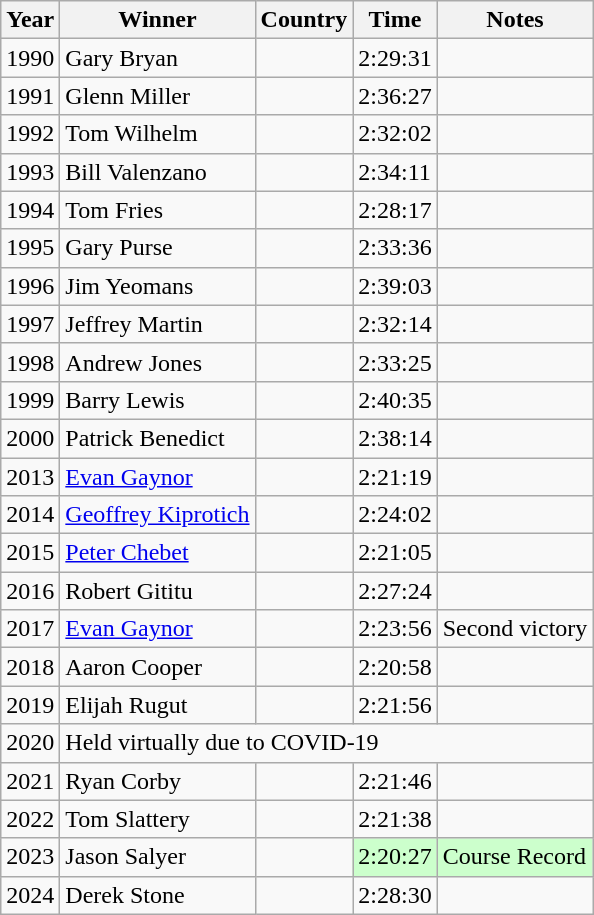<table class="wikitable sortable">
<tr>
<th>Year</th>
<th>Winner</th>
<th>Country</th>
<th>Time</th>
<th>Notes</th>
</tr>
<tr>
<td>1990</td>
<td>Gary Bryan</td>
<td></td>
<td>2:29:31</td>
<td></td>
</tr>
<tr>
<td>1991</td>
<td>Glenn Miller</td>
<td></td>
<td>2:36:27</td>
<td></td>
</tr>
<tr>
<td>1992</td>
<td>Tom Wilhelm</td>
<td></td>
<td>2:32:02</td>
<td></td>
</tr>
<tr>
<td>1993</td>
<td>Bill Valenzano</td>
<td></td>
<td>2:34:11</td>
<td></td>
</tr>
<tr>
<td>1994</td>
<td>Tom Fries</td>
<td></td>
<td>2:28:17</td>
<td></td>
</tr>
<tr>
<td>1995</td>
<td>Gary Purse</td>
<td></td>
<td>2:33:36</td>
<td></td>
</tr>
<tr>
<td>1996</td>
<td>Jim Yeomans</td>
<td></td>
<td>2:39:03</td>
<td></td>
</tr>
<tr>
<td>1997</td>
<td>Jeffrey Martin</td>
<td></td>
<td>2:32:14</td>
<td></td>
</tr>
<tr>
<td>1998</td>
<td>Andrew Jones</td>
<td></td>
<td>2:33:25</td>
<td></td>
</tr>
<tr>
<td>1999</td>
<td>Barry Lewis</td>
<td></td>
<td>2:40:35</td>
<td></td>
</tr>
<tr>
<td>2000</td>
<td>Patrick Benedict</td>
<td></td>
<td>2:38:14</td>
<td></td>
</tr>
<tr>
<td>2013</td>
<td><a href='#'>Evan Gaynor</a></td>
<td></td>
<td>2:21:19</td>
<td></td>
</tr>
<tr>
<td>2014</td>
<td><a href='#'>Geoffrey Kiprotich</a></td>
<td></td>
<td>2:24:02</td>
<td></td>
</tr>
<tr>
<td>2015</td>
<td><a href='#'>Peter Chebet</a></td>
<td></td>
<td>2:21:05</td>
<td></td>
</tr>
<tr>
<td>2016</td>
<td>Robert Gititu</td>
<td></td>
<td>2:27:24</td>
<td></td>
</tr>
<tr>
<td>2017</td>
<td><a href='#'>Evan Gaynor</a></td>
<td></td>
<td>2:23:56</td>
<td>Second victory</td>
</tr>
<tr>
<td>2018</td>
<td>Aaron Cooper</td>
<td></td>
<td>2:20:58</td>
<td></td>
</tr>
<tr>
<td>2019</td>
<td>Elijah Rugut</td>
<td></td>
<td>2:21:56</td>
<td></td>
</tr>
<tr>
<td>2020</td>
<td colspan="4">Held virtually due to COVID-19</td>
</tr>
<tr>
<td>2021</td>
<td>Ryan Corby</td>
<td></td>
<td>2:21:46</td>
<td></td>
</tr>
<tr>
<td>2022</td>
<td>Tom Slattery</td>
<td></td>
<td>2:21:38</td>
<td></td>
</tr>
<tr>
<td>2023</td>
<td>Jason Salyer</td>
<td></td>
<td bgcolor="#CCFFCC">2:20:27</td>
<td bgcolor="#CCFFCC">Course Record</td>
</tr>
<tr>
<td>2024</td>
<td>Derek Stone</td>
<td></td>
<td>2:28:30</td>
<td></td>
</tr>
</table>
